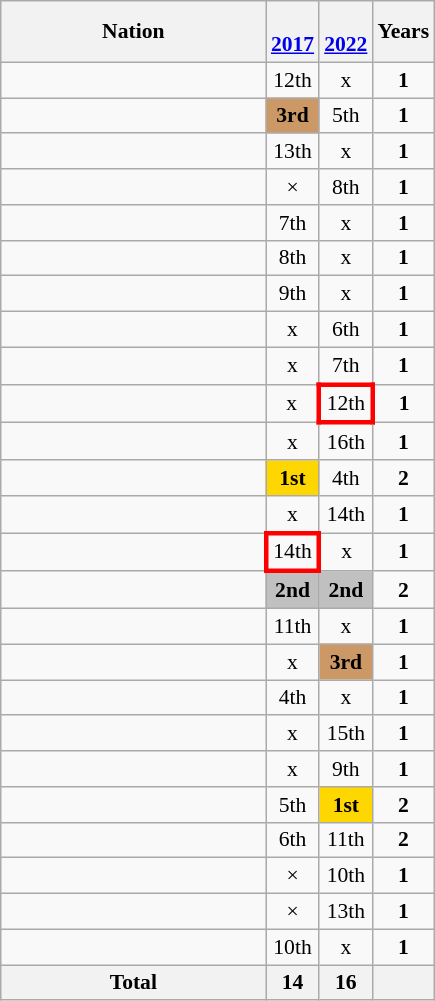<table class="wikitable" style="text-align:center; font-size:90%">
<tr>
<th width=170>Nation</th>
<th><br><a href='#'>2017</a></th>
<th><br><a href='#'>2022</a></th>
<th>Years</th>
</tr>
<tr>
<td align=left></td>
<td>12th</td>
<td>x</td>
<td><strong>1</strong></td>
</tr>
<tr>
<td align=left></td>
<td bgcolor=#cc9966><strong>3rd</strong></td>
<td>5th</td>
<td><strong>1</strong></td>
</tr>
<tr>
<td align=left></td>
<td>13th</td>
<td>x</td>
<td><strong>1</strong></td>
</tr>
<tr>
<td align=left></td>
<td>×</td>
<td>8th</td>
<td><strong>1</strong></td>
</tr>
<tr>
<td align=left></td>
<td>7th</td>
<td>x</td>
<td><strong>1</strong></td>
</tr>
<tr>
<td align=left></td>
<td>8th</td>
<td>x</td>
<td><strong>1</strong></td>
</tr>
<tr>
<td align=left></td>
<td>9th</td>
<td>x</td>
<td><strong>1</strong></td>
</tr>
<tr>
<td align=left></td>
<td>x</td>
<td>6th</td>
<td><strong>1</strong></td>
</tr>
<tr>
<td align=left></td>
<td>x</td>
<td>7th</td>
<td><strong>1</strong></td>
</tr>
<tr>
<td align=left></td>
<td>x</td>
<td style="border:3px solid red">12th</td>
<td><strong>1</strong></td>
</tr>
<tr>
<td align=left></td>
<td>x</td>
<td>16th</td>
<td><strong>1</strong></td>
</tr>
<tr>
<td align=left></td>
<td bgcolor=gold><strong>1st</strong></td>
<td>4th</td>
<td><strong>2</strong></td>
</tr>
<tr>
<td align=left></td>
<td>x</td>
<td>14th</td>
<td><strong>1</strong></td>
</tr>
<tr>
<td align=left></td>
<td style="border:3px solid red">14th</td>
<td>x</td>
<td><strong>1</strong></td>
</tr>
<tr>
<td align=left></td>
<td bgcolor=silver><strong>2nd</strong></td>
<td bgcolor=silver><strong>2nd</strong></td>
<td><strong>2</strong></td>
</tr>
<tr>
<td align=left></td>
<td>11th</td>
<td>x</td>
<td><strong>1</strong></td>
</tr>
<tr>
<td align=left></td>
<td>x</td>
<td bgcolor=#cc9966><strong>3rd</strong></td>
<td><strong>1</strong></td>
</tr>
<tr>
<td align=left></td>
<td>4th</td>
<td>x</td>
<td><strong>1</strong></td>
</tr>
<tr>
<td align=left></td>
<td>x</td>
<td>15th</td>
<td><strong>1</strong></td>
</tr>
<tr>
<td align=left></td>
<td>x</td>
<td>9th</td>
<td><strong>1</strong></td>
</tr>
<tr>
<td align=left></td>
<td>5th</td>
<td bgcolor=gold><strong>1st</strong></td>
<td><strong>2</strong></td>
</tr>
<tr>
<td align=left></td>
<td>6th</td>
<td>11th</td>
<td><strong>2</strong></td>
</tr>
<tr>
<td align=left></td>
<td>×</td>
<td>10th</td>
<td><strong>1</strong></td>
</tr>
<tr>
<td align=left></td>
<td>×</td>
<td>13th</td>
<td><strong>1</strong></td>
</tr>
<tr>
<td align=left></td>
<td>10th</td>
<td>x</td>
<td><strong>1</strong></td>
</tr>
<tr>
<th>Total</th>
<th>14</th>
<th>16</th>
<th></th>
</tr>
</table>
